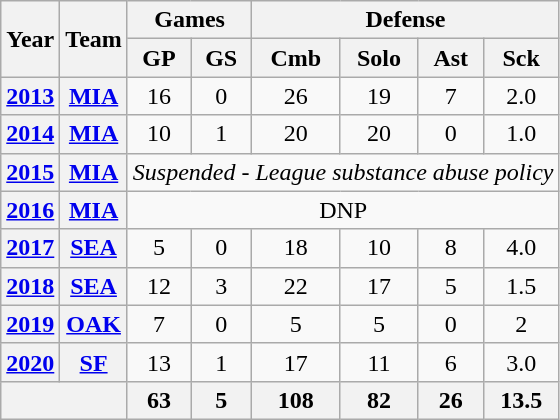<table class="wikitable" style="text-align:center;">
<tr>
<th rowspan="2">Year</th>
<th rowspan="2">Team</th>
<th colspan="2">Games</th>
<th colspan="4">Defense</th>
</tr>
<tr>
<th>GP</th>
<th>GS</th>
<th>Cmb</th>
<th>Solo</th>
<th>Ast</th>
<th>Sck</th>
</tr>
<tr>
<th><a href='#'>2013</a></th>
<th><a href='#'>MIA</a></th>
<td>16</td>
<td>0</td>
<td>26</td>
<td>19</td>
<td>7</td>
<td>2.0</td>
</tr>
<tr>
<th><a href='#'>2014</a></th>
<th><a href='#'>MIA</a></th>
<td>10</td>
<td>1</td>
<td>20</td>
<td>20</td>
<td>0</td>
<td>1.0</td>
</tr>
<tr>
<th><a href='#'>2015</a></th>
<th><a href='#'>MIA</a></th>
<td colspan="6"><em>Suspended - League substance abuse policy</em></td>
</tr>
<tr>
<th><a href='#'>2016</a></th>
<th><a href='#'>MIA</a></th>
<td colspan="6">DNP</td>
</tr>
<tr>
<th><a href='#'>2017</a></th>
<th><a href='#'>SEA</a></th>
<td>5</td>
<td>0</td>
<td>18</td>
<td>10</td>
<td>8</td>
<td>4.0</td>
</tr>
<tr>
<th><a href='#'>2018</a></th>
<th><a href='#'>SEA</a></th>
<td>12</td>
<td>3</td>
<td>22</td>
<td>17</td>
<td>5</td>
<td>1.5</td>
</tr>
<tr>
<th><a href='#'>2019</a></th>
<th><a href='#'>OAK</a></th>
<td>7</td>
<td>0</td>
<td>5</td>
<td>5</td>
<td>0</td>
<td>2</td>
</tr>
<tr>
<th><a href='#'>2020</a></th>
<th><a href='#'>SF</a></th>
<td>13</td>
<td>1</td>
<td>17</td>
<td>11</td>
<td>6</td>
<td>3.0</td>
</tr>
<tr>
<th colspan="2"></th>
<th>63</th>
<th>5</th>
<th>108</th>
<th>82</th>
<th>26</th>
<th>13.5</th>
</tr>
</table>
